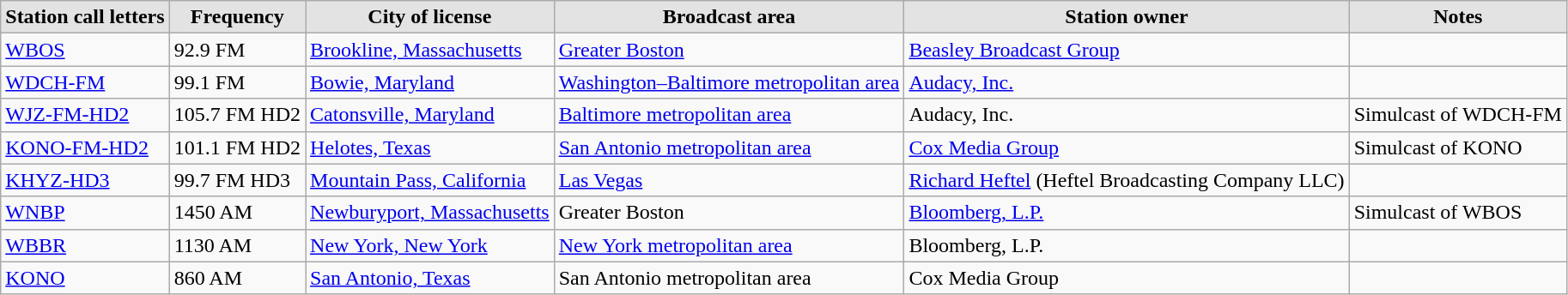<table class="wikitable sortable">
<tr>
<th style="background-color:#e3e3e3;"  align="left">Station call letters</th>
<th style="background-color:#e3e3e3;"  align="left">Frequency</th>
<th style="background-color:#e3e3e3;"  align="left">City of license</th>
<th style="background-color:#e3e3e3;"  align="left">Broadcast area</th>
<th style="background-color:#e3e3e3;"  align="left">Station owner</th>
<th style="background-color:#e3e3e3;"  align="left">Notes</th>
</tr>
<tr>
<td><a href='#'>WBOS</a></td>
<td>92.9 FM</td>
<td><a href='#'>Brookline, Massachusetts</a></td>
<td><a href='#'>Greater Boston</a></td>
<td><a href='#'>Beasley Broadcast Group</a></td>
<td></td>
</tr>
<tr>
<td><a href='#'>WDCH-FM</a></td>
<td>99.1 FM</td>
<td><a href='#'>Bowie, Maryland</a></td>
<td><a href='#'>Washington–Baltimore metropolitan area</a></td>
<td><a href='#'>Audacy, Inc.</a></td>
<td></td>
</tr>
<tr>
<td><a href='#'>WJZ-FM-HD2</a></td>
<td>105.7 FM HD2</td>
<td><a href='#'>Catonsville, Maryland</a></td>
<td><a href='#'>Baltimore metropolitan area</a></td>
<td>Audacy, Inc.</td>
<td>Simulcast of WDCH-FM</td>
</tr>
<tr>
<td><a href='#'>KONO-FM-HD2</a></td>
<td>101.1 FM HD2</td>
<td><a href='#'>Helotes, Texas</a></td>
<td><a href='#'>San Antonio metropolitan area</a></td>
<td><a href='#'>Cox Media Group</a></td>
<td>Simulcast of KONO</td>
</tr>
<tr>
<td><a href='#'>KHYZ-HD3</a></td>
<td>99.7 FM HD3</td>
<td><a href='#'>Mountain Pass, California</a></td>
<td><a href='#'>Las Vegas</a></td>
<td><a href='#'>Richard Heftel</a> (Heftel Broadcasting Company LLC)</td>
<td></td>
</tr>
<tr>
<td><a href='#'>WNBP</a></td>
<td>1450 AM</td>
<td><a href='#'>Newburyport, Massachusetts</a></td>
<td>Greater Boston</td>
<td><a href='#'>Bloomberg, L.P.</a></td>
<td>Simulcast of WBOS</td>
</tr>
<tr>
<td><a href='#'>WBBR</a></td>
<td>1130 AM</td>
<td><a href='#'>New York, New York</a></td>
<td><a href='#'>New York metropolitan area</a></td>
<td>Bloomberg, L.P.</td>
<td></td>
</tr>
<tr>
<td><a href='#'>KONO</a></td>
<td>860 AM</td>
<td><a href='#'>San Antonio, Texas</a></td>
<td>San Antonio metropolitan area</td>
<td>Cox Media Group</td>
<td></td>
</tr>
</table>
